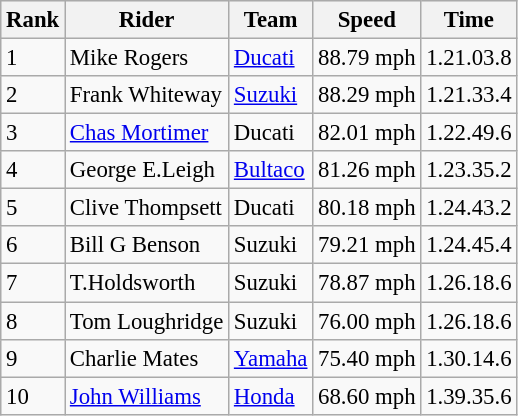<table class="wikitable" style="font-size: 95%;">
<tr style="background:#efefef;">
<th>Rank</th>
<th>Rider</th>
<th>Team</th>
<th>Speed</th>
<th>Time</th>
</tr>
<tr>
<td>1</td>
<td> Mike Rogers</td>
<td><a href='#'>Ducati</a></td>
<td>88.79 mph</td>
<td>1.21.03.8</td>
</tr>
<tr>
<td>2</td>
<td> Frank Whiteway</td>
<td><a href='#'>Suzuki</a></td>
<td>88.29 mph</td>
<td>1.21.33.4</td>
</tr>
<tr>
<td>3</td>
<td> 	<a href='#'>Chas Mortimer</a></td>
<td>Ducati</td>
<td>82.01 mph</td>
<td>1.22.49.6</td>
</tr>
<tr>
<td>4</td>
<td> 	George E.Leigh</td>
<td><a href='#'>Bultaco</a></td>
<td>81.26 mph</td>
<td>1.23.35.2</td>
</tr>
<tr>
<td>5</td>
<td> 	Clive Thompsett</td>
<td>Ducati</td>
<td>80.18 mph</td>
<td>1.24.43.2</td>
</tr>
<tr>
<td>6</td>
<td> Bill G Benson</td>
<td>Suzuki</td>
<td>79.21 mph</td>
<td>1.24.45.4</td>
</tr>
<tr>
<td>7</td>
<td>  T.Holdsworth</td>
<td>Suzuki</td>
<td>78.87 mph</td>
<td>1.26.18.6</td>
</tr>
<tr>
<td>8</td>
<td> 	Tom Loughridge</td>
<td>Suzuki</td>
<td>76.00 mph</td>
<td>1.26.18.6</td>
</tr>
<tr>
<td>9</td>
<td> 	Charlie Mates</td>
<td><a href='#'>Yamaha</a></td>
<td>75.40 mph</td>
<td>1.30.14.6</td>
</tr>
<tr>
<td>10</td>
<td> 	<a href='#'>John Williams</a></td>
<td><a href='#'>Honda</a></td>
<td>68.60 mph</td>
<td>1.39.35.6</td>
</tr>
</table>
